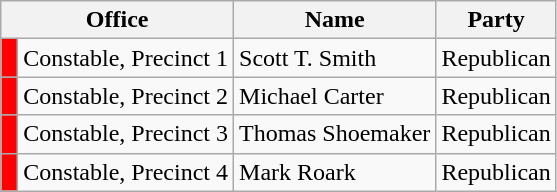<table class="wikitable">
<tr>
<th colspan="2">Office</th>
<th>Name</th>
<th>Party</th>
</tr>
<tr>
<td bgcolor="red"> </td>
<td>Constable, Precinct 1</td>
<td>Scott T. Smith</td>
<td>Republican</td>
</tr>
<tr>
<td bgcolor="red"> </td>
<td>Constable, Precinct 2</td>
<td>Michael Carter</td>
<td>Republican</td>
</tr>
<tr>
<td bgcolor="red"> </td>
<td>Constable, Precinct 3</td>
<td>Thomas Shoemaker</td>
<td>Republican</td>
</tr>
<tr>
<td bgcolor="red"> </td>
<td>Constable, Precinct 4</td>
<td>Mark Roark</td>
<td>Republican</td>
</tr>
</table>
